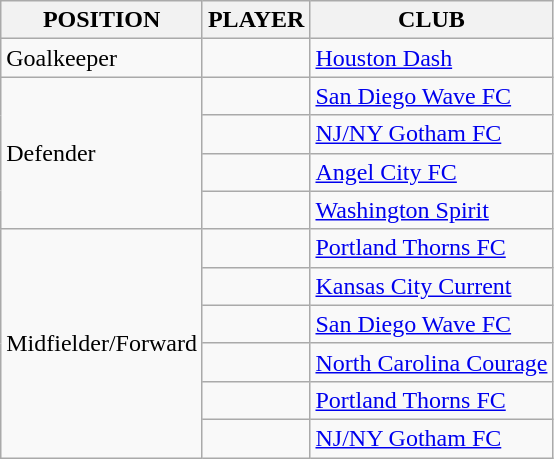<table class="wikitable sortable">
<tr>
<th>POSITION</th>
<th>PLAYER</th>
<th>CLUB</th>
</tr>
<tr>
<td>Goalkeeper</td>
<td> </td>
<td><a href='#'>Houston Dash</a></td>
</tr>
<tr>
<td rowspan="4">Defender</td>
<td> </td>
<td><a href='#'>San Diego Wave FC</a></td>
</tr>
<tr>
<td> </td>
<td><a href='#'>NJ/NY Gotham FC</a></td>
</tr>
<tr>
<td> </td>
<td><a href='#'>Angel City FC</a></td>
</tr>
<tr>
<td> </td>
<td><a href='#'>Washington Spirit</a></td>
</tr>
<tr>
<td rowspan="6">Midfielder/Forward</td>
<td> </td>
<td><a href='#'>Portland Thorns FC</a></td>
</tr>
<tr>
<td> </td>
<td><a href='#'>Kansas City Current</a></td>
</tr>
<tr>
<td> </td>
<td><a href='#'>San Diego Wave FC</a></td>
</tr>
<tr>
<td> </td>
<td><a href='#'>North Carolina Courage</a></td>
</tr>
<tr>
<td> </td>
<td><a href='#'>Portland Thorns FC</a></td>
</tr>
<tr>
<td> </td>
<td><a href='#'>NJ/NY Gotham FC</a></td>
</tr>
</table>
